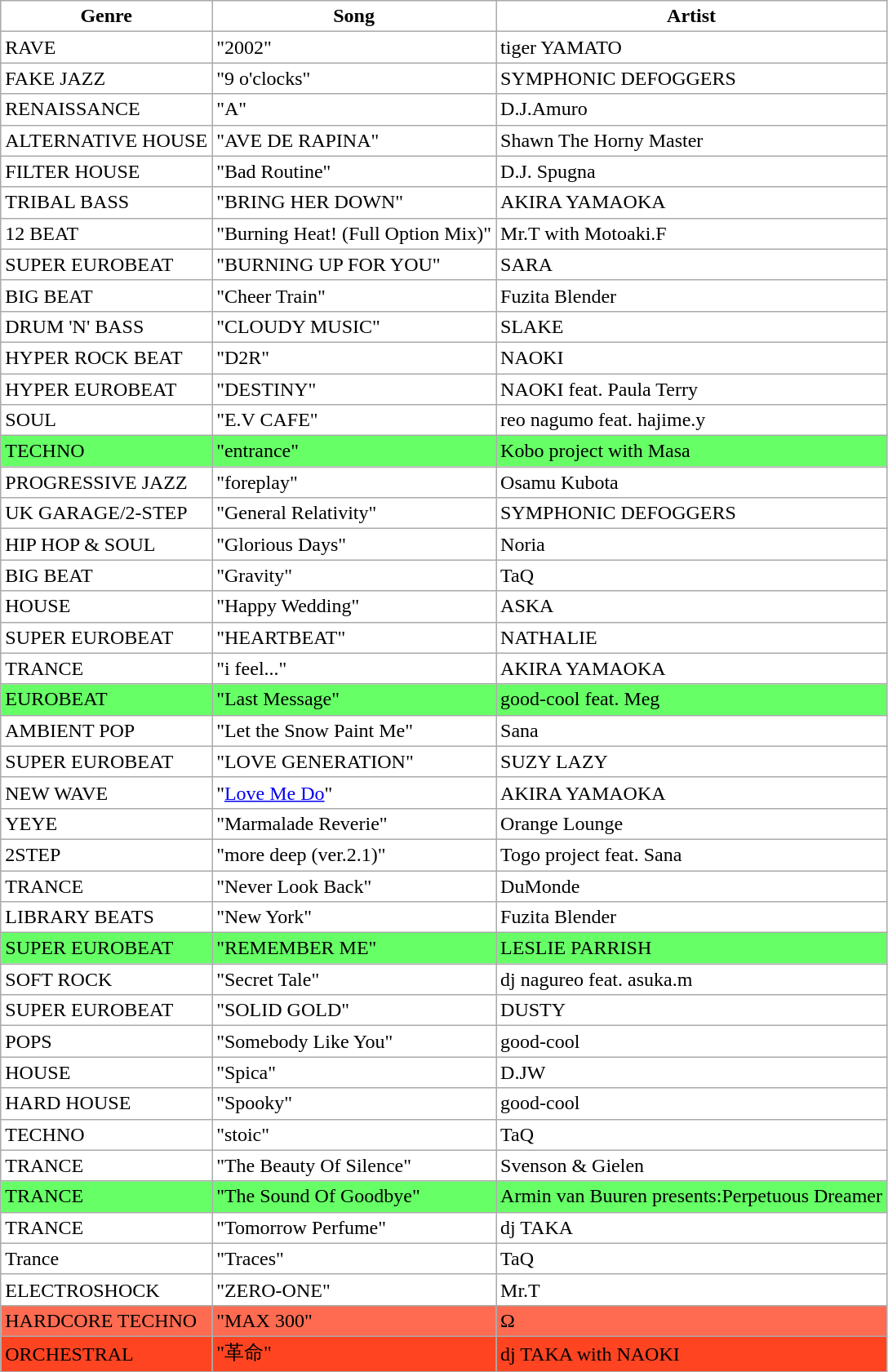<table class="wikitable sortable">
<tr>
<th style="background:#FFF;">Genre</th>
<th style="background:#FFF;">Song</th>
<th style="background:#FFF;">Artist</th>
</tr>
<tr style="background:#FFF;">
<td>RAVE</td>
<td>"2002"</td>
<td>tiger YAMATO</td>
</tr>
<tr style="background:#FFF;">
<td>FAKE JAZZ</td>
<td>"9 o'clocks"</td>
<td>SYMPHONIC DEFOGGERS</td>
</tr>
<tr style="background:#FFF;">
<td>RENAISSANCE</td>
<td>"A"</td>
<td>D.J.Amuro</td>
</tr>
<tr style="background:#FFF;">
<td>ALTERNATIVE HOUSE</td>
<td>"AVE DE RAPINA"</td>
<td>Shawn The Horny Master</td>
</tr>
<tr style="background:#FFF;">
<td>FILTER HOUSE</td>
<td>"Bad Routine"</td>
<td>D.J. Spugna</td>
</tr>
<tr style="background:#FFF;">
<td>TRIBAL BASS</td>
<td>"BRING HER DOWN"</td>
<td>AKIRA YAMAOKA</td>
</tr>
<tr style="background:#FFF;">
<td>12 BEAT</td>
<td>"Burning Heat! (Full Option Mix)"</td>
<td>Mr.T with Motoaki.F</td>
</tr>
<tr style="background:#FFF;">
<td>SUPER EUROBEAT</td>
<td>"BURNING UP FOR YOU"</td>
<td>SARA</td>
</tr>
<tr style="background:#FFF;">
<td>BIG BEAT</td>
<td>"Cheer Train"</td>
<td>Fuzita Blender</td>
</tr>
<tr style="background:#FFF;">
<td>DRUM 'N' BASS</td>
<td>"CLOUDY MUSIC"</td>
<td>SLAKE</td>
</tr>
<tr style="background:#FFF;">
<td>HYPER ROCK BEAT</td>
<td>"D2R"</td>
<td>NAOKI</td>
</tr>
<tr style="background:#FFF;">
<td>HYPER EUROBEAT</td>
<td>"DESTINY"</td>
<td>NAOKI feat. Paula Terry</td>
</tr>
<tr style="background:#FFF;">
<td>SOUL</td>
<td>"E.V CAFE"</td>
<td>reo nagumo feat. hajime.y</td>
</tr>
<tr style="background:#66ff66;">
<td>TECHNO</td>
<td>"entrance"</td>
<td>Kobo project with Masa</td>
</tr>
<tr style="background:#FFF;">
<td>PROGRESSIVE JAZZ</td>
<td>"foreplay"</td>
<td>Osamu Kubota</td>
</tr>
<tr style="background:#FFF;">
<td>UK GARAGE/2-STEP</td>
<td>"General Relativity"</td>
<td>SYMPHONIC DEFOGGERS</td>
</tr>
<tr style="background:#FFF;">
<td>HIP HOP & SOUL</td>
<td>"Glorious Days"</td>
<td>Noria</td>
</tr>
<tr style="background:#FFF;">
<td>BIG BEAT</td>
<td>"Gravity"</td>
<td>TaQ</td>
</tr>
<tr style="background:#FFF;">
<td>HOUSE</td>
<td>"Happy Wedding"</td>
<td>ASKA</td>
</tr>
<tr style="background:#FFF;">
<td>SUPER EUROBEAT</td>
<td>"HEARTBEAT"</td>
<td>NATHALIE</td>
</tr>
<tr style="background:#FFF;">
<td>TRANCE</td>
<td>"i feel..."</td>
<td>AKIRA YAMAOKA</td>
</tr>
<tr style="background:#66ff66;">
<td>EUROBEAT</td>
<td>"Last Message"</td>
<td>good-cool feat. Meg</td>
</tr>
<tr style="background:#FFF;">
<td>AMBIENT POP</td>
<td>"Let the Snow Paint Me"</td>
<td>Sana</td>
</tr>
<tr style="background:#FFF;">
<td>SUPER EUROBEAT</td>
<td>"LOVE GENERATION"</td>
<td>SUZY LAZY</td>
</tr>
<tr style="background:#FFF;">
<td>NEW WAVE</td>
<td>"<a href='#'>Love Me Do</a>"</td>
<td>AKIRA YAMAOKA</td>
</tr>
<tr style="background:#FFF;">
<td>YEYE</td>
<td>"Marmalade Reverie"</td>
<td>Orange Lounge</td>
</tr>
<tr style="background:#FFF;">
<td>2STEP</td>
<td>"more deep (ver.2.1)"</td>
<td>Togo project feat. Sana</td>
</tr>
<tr style="background:#FFF;">
<td>TRANCE</td>
<td>"Never Look Back"</td>
<td>DuMonde</td>
</tr>
<tr style="background:#FFF;">
<td>LIBRARY BEATS</td>
<td>"New York"</td>
<td>Fuzita Blender</td>
</tr>
<tr style="background:#66ff66;">
<td>SUPER EUROBEAT</td>
<td>"REMEMBER ME"</td>
<td>LESLIE PARRISH</td>
</tr>
<tr style="background:#FFF;">
<td>SOFT ROCK</td>
<td>"Secret Tale"</td>
<td>dj nagureo feat. asuka.m</td>
</tr>
<tr style="background:#FFF;">
<td>SUPER EUROBEAT</td>
<td>"SOLID GOLD"</td>
<td>DUSTY</td>
</tr>
<tr style="background:#FFF;">
<td>POPS</td>
<td>"Somebody Like You"</td>
<td>good-cool</td>
</tr>
<tr style="background:#FFF;">
<td>HOUSE</td>
<td>"Spica"</td>
<td>D.JW</td>
</tr>
<tr style="background:#FFF;">
<td>HARD HOUSE</td>
<td>"Spooky"</td>
<td>good-cool</td>
</tr>
<tr style="background:#FFF;">
<td>TECHNO</td>
<td>"stoic"</td>
<td>TaQ</td>
</tr>
<tr style="background:#FFF;">
<td>TRANCE</td>
<td>"The Beauty Of Silence"</td>
<td>Svenson & Gielen</td>
</tr>
<tr style="background:#66ff66;">
<td>TRANCE</td>
<td>"The Sound Of Goodbye"</td>
<td>Armin van Buuren presents:Perpetuous Dreamer</td>
</tr>
<tr style="background:#FFF;">
<td>TRANCE</td>
<td>"Tomorrow Perfume"</td>
<td>dj TAKA</td>
</tr>
<tr style="background:#FFF;">
<td>Trance</td>
<td>"Traces"</td>
<td>TaQ</td>
</tr>
<tr style="background:#FFF;">
<td>ELECTROSHOCK</td>
<td>"ZERO-ONE"</td>
<td>Mr.T</td>
</tr>
<tr style="background:#FF6B51;">
<td>HARDCORE TECHNO</td>
<td>"MAX 300"</td>
<td>Ω</td>
</tr>
<tr style="background:#ff4422;">
<td>ORCHESTRAL</td>
<td>"革命"</td>
<td>dj TAKA with NAOKI</td>
</tr>
</table>
